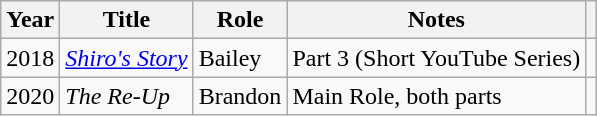<table class="wikitable sortable">
<tr>
<th>Year</th>
<th>Title</th>
<th>Role</th>
<th class="unsortable">Notes</th>
<th scope="col" class="unsortable"></th>
</tr>
<tr>
<td>2018</td>
<td><em><a href='#'>Shiro's Story</a></em></td>
<td>Bailey</td>
<td>Part 3 (Short YouTube Series)</td>
<td></td>
</tr>
<tr>
<td>2020</td>
<td><em>The Re-Up</em></td>
<td>Brandon</td>
<td>Main Role, both parts</td>
<td></td>
</tr>
</table>
